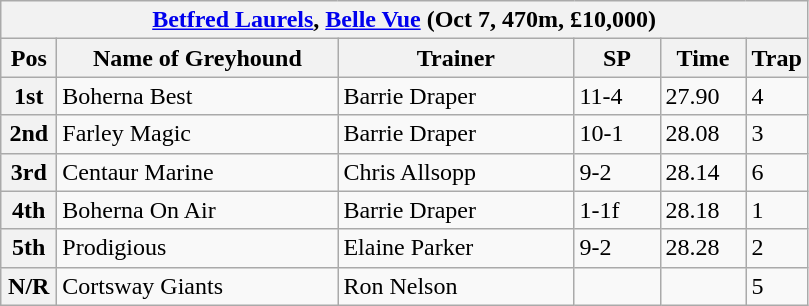<table class="wikitable">
<tr>
<th colspan="6"><a href='#'>Betfred Laurels</a>, <a href='#'>Belle Vue</a> (Oct 7, 470m, £10,000)</th>
</tr>
<tr>
<th width=30>Pos</th>
<th width=180>Name of Greyhound</th>
<th width=150>Trainer</th>
<th width=50>SP</th>
<th width=50>Time</th>
<th width=30>Trap</th>
</tr>
<tr>
<th>1st</th>
<td>Boherna Best</td>
<td>Barrie Draper</td>
<td>11-4</td>
<td>27.90</td>
<td>4</td>
</tr>
<tr>
<th>2nd</th>
<td>Farley Magic</td>
<td>Barrie Draper</td>
<td>10-1</td>
<td>28.08</td>
<td>3</td>
</tr>
<tr>
<th>3rd</th>
<td>Centaur Marine</td>
<td>Chris Allsopp</td>
<td>9-2</td>
<td>28.14</td>
<td>6</td>
</tr>
<tr>
<th>4th</th>
<td>Boherna On Air</td>
<td>Barrie Draper</td>
<td>1-1f</td>
<td>28.18</td>
<td>1</td>
</tr>
<tr>
<th>5th</th>
<td>Prodigious</td>
<td>Elaine Parker</td>
<td>9-2</td>
<td>28.28</td>
<td>2</td>
</tr>
<tr>
<th>N/R</th>
<td>Cortsway Giants</td>
<td>Ron Nelson</td>
<td></td>
<td></td>
<td>5</td>
</tr>
</table>
